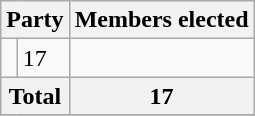<table class="wikitable">
<tr>
<th colspan=2>Party</th>
<th>Members elected</th>
</tr>
<tr>
<td></td>
<td>17</td>
</tr>
<tr>
<th colspan=2>Total</th>
<th>17</th>
</tr>
<tr>
</tr>
</table>
